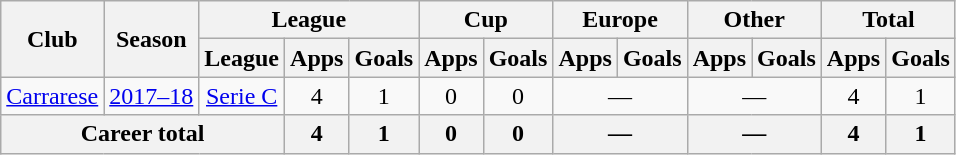<table class="wikitable" style="text-align: center;">
<tr>
<th rowspan="2">Club</th>
<th rowspan="2">Season</th>
<th colspan="3">League</th>
<th colspan="2">Cup</th>
<th colspan="2">Europe</th>
<th colspan="2">Other</th>
<th colspan="2">Total</th>
</tr>
<tr>
<th>League</th>
<th>Apps</th>
<th>Goals</th>
<th>Apps</th>
<th>Goals</th>
<th>Apps</th>
<th>Goals</th>
<th>Apps</th>
<th>Goals</th>
<th>Apps</th>
<th>Goals</th>
</tr>
<tr>
<td><a href='#'>Carrarese</a></td>
<td><a href='#'>2017–18</a></td>
<td><a href='#'>Serie C</a></td>
<td>4</td>
<td>1</td>
<td>0</td>
<td>0</td>
<td colspan="2">—</td>
<td colspan="2">—</td>
<td>4</td>
<td>1</td>
</tr>
<tr>
<th colspan="3">Career total</th>
<th>4</th>
<th>1</th>
<th>0</th>
<th>0</th>
<th colspan="2">—</th>
<th colspan="2">—</th>
<th>4</th>
<th>1</th>
</tr>
</table>
